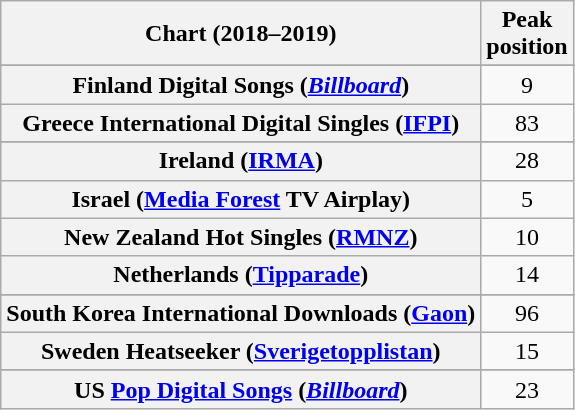<table class="wikitable sortable plainrowheaders" style="text-align:center">
<tr>
<th scope="col">Chart (2018–2019)</th>
<th scope="col">Peak<br>position</th>
</tr>
<tr>
</tr>
<tr>
</tr>
<tr>
</tr>
<tr>
<th scope="row">Finland Digital Songs (<em><a href='#'>Billboard</a></em>)</th>
<td>9</td>
</tr>
<tr>
<th scope="row">Greece International Digital Singles (<a href='#'>IFPI</a>)</th>
<td>83</td>
</tr>
<tr>
</tr>
<tr>
</tr>
<tr>
<th scope="row">Ireland (<a href='#'>IRMA</a>)</th>
<td>28</td>
</tr>
<tr>
<th scope="row">Israel (<a href='#'>Media Forest</a> TV Airplay)</th>
<td>5</td>
</tr>
<tr>
<th scope="row">New Zealand Hot Singles (<a href='#'>RMNZ</a>)</th>
<td>10</td>
</tr>
<tr>
<th scope="row">Netherlands (<a href='#'>Tipparade</a>)</th>
<td>14</td>
</tr>
<tr>
</tr>
<tr>
<th scope="row">South Korea International Downloads (<a href='#'>Gaon</a>)</th>
<td>96</td>
</tr>
<tr>
<th scope="row">Sweden Heatseeker (<a href='#'>Sverigetopplistan</a>)</th>
<td>15</td>
</tr>
<tr>
</tr>
<tr>
</tr>
<tr>
</tr>
<tr>
<th scope="row">US <a href='#'>Pop Digital Songs</a> (<em><a href='#'>Billboard</a></em>)</th>
<td>23</td>
</tr>
</table>
